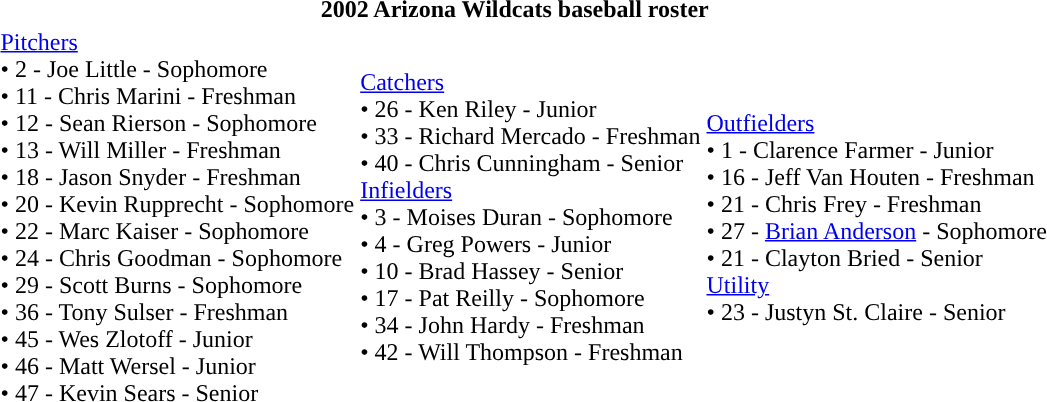<table class="toccolours">
<tr>
<th colspan="9">2002 Arizona Wildcats baseball roster</th>
</tr>
<tr>
<td width="03"> </td>
<td valign="top"></td>
<td><a href='#'>Pitchers</a><br>• 2 - Joe Little - Sophomore<br>• 11 - Chris Marini - Freshman<br>• 12 - Sean Rierson - Sophomore<br>• 13 - Will Miller - Freshman<br>• 18 - Jason Snyder - Freshman<br>• 20 - Kevin Rupprecht - Sophomore<br>• 22 - Marc Kaiser - Sophomore<br>• 24 - Chris Goodman - Sophomore<br>• 29 - Scott Burns - Sophomore<br>• 36 - Tony Sulser - Freshman<br>• 45 - Wes Zlotoff - Junior<br>• 46 - Matt Wersel - Junior<br>• 47 - Kevin Sears - Senior</td>
<td><a href='#'>Catchers</a><br>• 26 - Ken Riley - Junior<br>• 33 - Richard Mercado - Freshman<br>• 40 - Chris Cunningham - Senior<br><a href='#'>Infielders</a><br>• 3 - Moises Duran - Sophomore<br>• 4 - Greg Powers - Junior<br>• 10 - Brad Hassey - Senior<br>• 17 - Pat Reilly - Sophomore<br>• 34 - John Hardy - Freshman<br>• 42 - Will Thompson - Freshman</td>
<td><a href='#'>Outfielders</a><br>• 1 - Clarence Farmer - Junior<br>• 16 - Jeff Van Houten - Freshman<br>• 21 - Chris Frey - Freshman<br>• 27 - <a href='#'>Brian Anderson</a> - Sophomore<br>• 21 - Clayton Bried - Senior<br><a href='#'>Utility</a><br>• 23 - Justyn St. Claire - Senior</td>
</tr>
</table>
